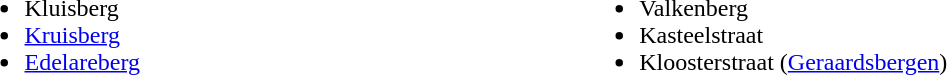<table width=65%>
<tr>
<td valign=top align=left width=25%><br><ul><li>Kluisberg</li><li><a href='#'>Kruisberg</a></li><li><a href='#'>Edelareberg</a></li></ul></td>
<td valign=top align=left width=25%><br><ul><li>Valkenberg</li><li>Kasteelstraat</li><li>Kloosterstraat (<a href='#'>Geraardsbergen</a>)</li></ul></td>
</tr>
</table>
